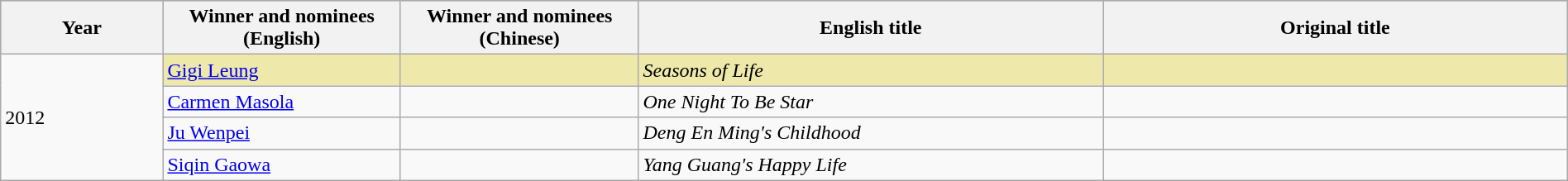<table class="wikitable" style="width:100%;">
<tr style="background:#bebebe">
<th width="100"><strong>Year</strong></th>
<th width="150"><strong>Winner and nominees<br>(English)</strong></th>
<th width="150"><strong>Winner and nominees<br>(Chinese)</strong></th>
<th width="300"><strong>English title</strong></th>
<th width="300"><strong>Original title</strong></th>
</tr>
<tr>
<td rowspan="4">2012</td>
<td style="background:#EEE8AA;"><a href='#'>Gigi Leung</a></td>
<td style="background:#EEE8AA;"></td>
<td style="background:#EEE8AA;"><em>Seasons of Life</em></td>
<td style="background:#EEE8AA;"></td>
</tr>
<tr>
<td><a href='#'>Carmen Masola</a></td>
<td></td>
<td><em>One Night To Be Star</em></td>
<td></td>
</tr>
<tr>
<td><a href='#'>Ju Wenpei</a></td>
<td></td>
<td><em>Deng En Ming's Childhood</em></td>
<td></td>
</tr>
<tr>
<td><a href='#'>Siqin Gaowa</a></td>
<td></td>
<td><em>Yang Guang's Happy Life</em></td>
<td></td>
</tr>
</table>
